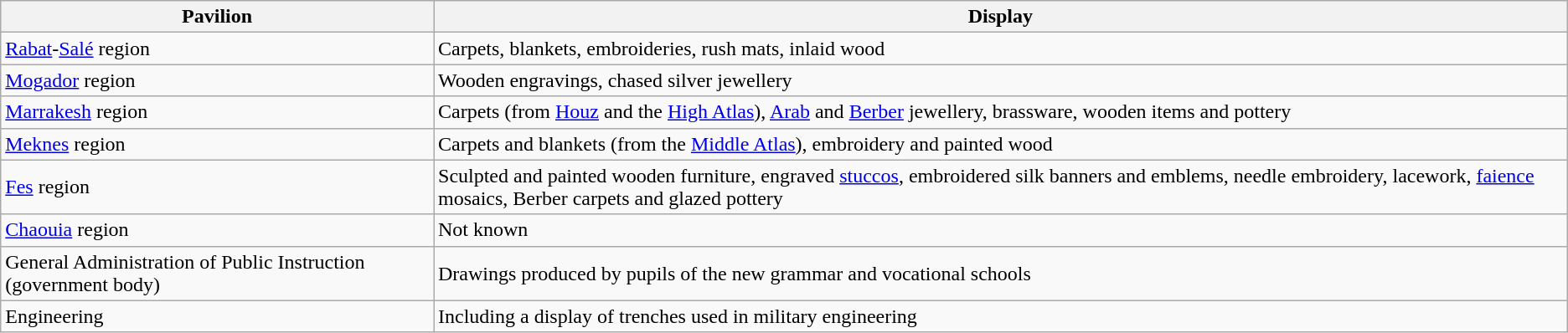<table class="wikitable">
<tr>
<th>Pavilion</th>
<th>Display</th>
</tr>
<tr>
<td><a href='#'>Rabat</a>-<a href='#'>Salé</a> region</td>
<td>Carpets, blankets, embroideries, rush mats, inlaid wood</td>
</tr>
<tr>
<td><a href='#'>Mogador</a> region</td>
<td>Wooden engravings, chased silver jewellery</td>
</tr>
<tr>
<td><a href='#'>Marrakesh</a> region</td>
<td>Carpets (from <a href='#'>Houz</a> and the <a href='#'>High Atlas</a>), <a href='#'>Arab</a> and <a href='#'>Berber</a> jewellery, brassware, wooden items and pottery</td>
</tr>
<tr>
<td><a href='#'>Meknes</a> region</td>
<td>Carpets and blankets (from the <a href='#'>Middle Atlas</a>), embroidery and painted wood</td>
</tr>
<tr>
<td><a href='#'>Fes</a> region</td>
<td>Sculpted and painted wooden furniture, engraved <a href='#'>stuccos</a>, embroidered silk banners and emblems, needle embroidery, lacework, <a href='#'>faience</a> mosaics, Berber carpets and glazed pottery</td>
</tr>
<tr>
<td><a href='#'>Chaouia</a> region</td>
<td>Not known</td>
</tr>
<tr>
<td>General Administration of Public Instruction (government body)</td>
<td>Drawings produced by pupils of the new grammar and vocational schools</td>
</tr>
<tr>
<td>Engineering</td>
<td>Including a display of trenches used in military engineering</td>
</tr>
</table>
